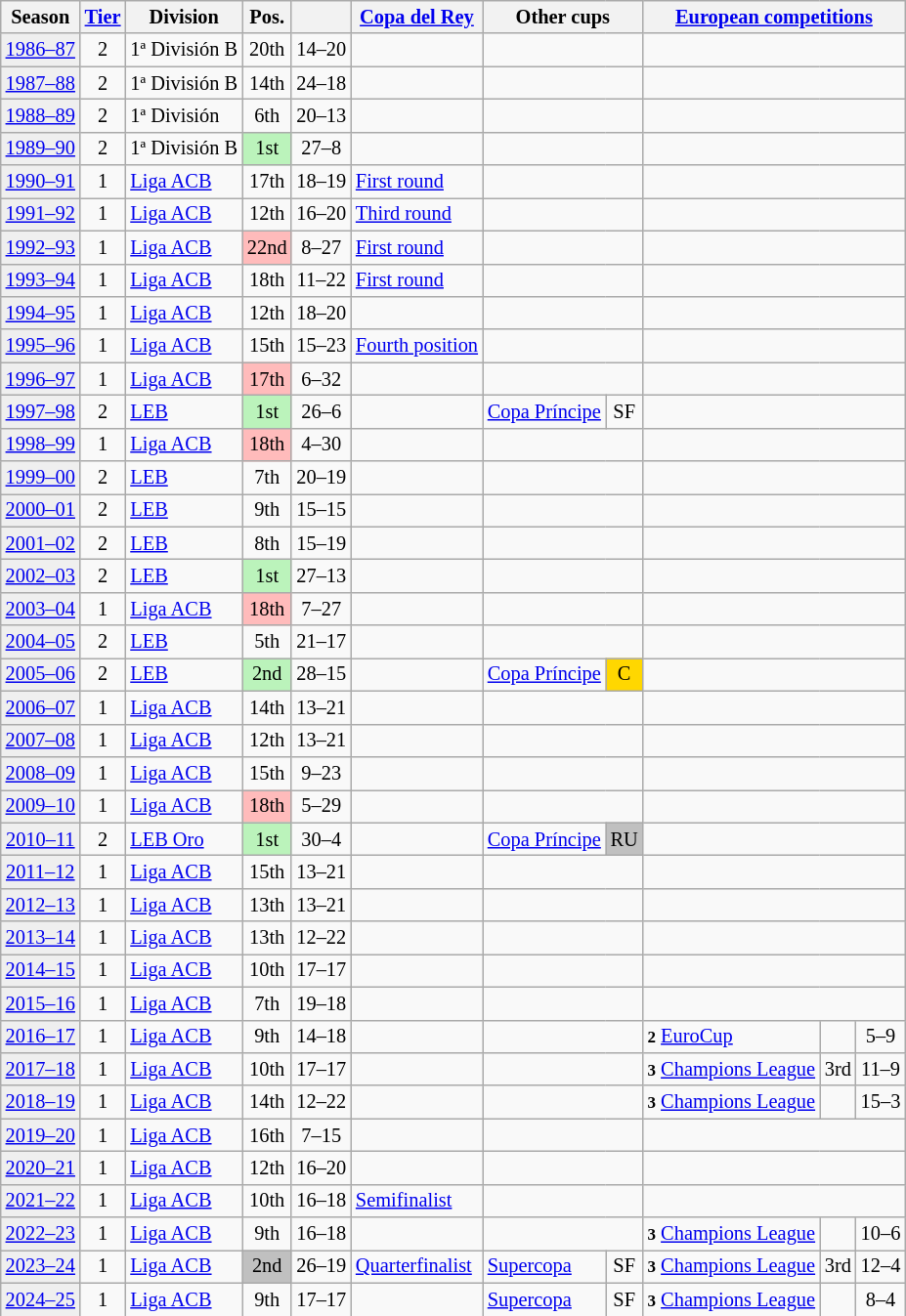<table class="wikitable" style="font-size:85%; text-align:center">
<tr>
<th>Season</th>
<th><a href='#'>Tier</a></th>
<th>Division</th>
<th>Pos.</th>
<th></th>
<th><a href='#'>Copa del Rey</a></th>
<th colspan=2>Other cups</th>
<th colspan=3><a href='#'>European competitions</a></th>
</tr>
<tr>
<td bgcolor=#efefef><a href='#'>1986–87</a></td>
<td>2</td>
<td align=left>1ª División B</td>
<td>20th</td>
<td>14–20</td>
<td></td>
<td colspan=2></td>
<td colspan=3></td>
</tr>
<tr>
<td bgcolor=#efefef><a href='#'>1987–88</a></td>
<td>2</td>
<td align=left>1ª División B</td>
<td>14th</td>
<td>24–18</td>
<td></td>
<td colspan=2></td>
<td colspan=3></td>
</tr>
<tr>
<td bgcolor=#efefef><a href='#'>1988–89</a></td>
<td>2</td>
<td align=left>1ª División</td>
<td>6th</td>
<td>20–13</td>
<td></td>
<td colspan=2></td>
<td colspan=3></td>
</tr>
<tr>
<td bgcolor=#efefef><a href='#'>1989–90</a></td>
<td>2</td>
<td align=left>1ª División B</td>
<td bgcolor=#BBF3BB>1st</td>
<td>27–8</td>
<td></td>
<td colspan=2></td>
<td colspan=3></td>
</tr>
<tr>
<td bgcolor=#efefef><a href='#'>1990–91</a></td>
<td>1</td>
<td align=left><a href='#'>Liga ACB</a></td>
<td>17th</td>
<td>18–19</td>
<td align=left><a href='#'>First round</a></td>
<td colspan=2></td>
<td colspan=3></td>
</tr>
<tr>
<td bgcolor=#efefef><a href='#'>1991–92</a></td>
<td>1</td>
<td align=left><a href='#'>Liga ACB</a></td>
<td>12th</td>
<td>16–20</td>
<td align=left><a href='#'>Third round</a></td>
<td colspan=2></td>
<td colspan=3></td>
</tr>
<tr>
<td bgcolor=#efefef><a href='#'>1992–93</a></td>
<td>1</td>
<td align=left><a href='#'>Liga ACB</a></td>
<td bgcolor=#FFBBBB>22nd</td>
<td>8–27</td>
<td align=left><a href='#'>First round</a></td>
<td colspan=2></td>
<td colspan=3></td>
</tr>
<tr>
<td bgcolor=#efefef><a href='#'>1993–94</a></td>
<td>1</td>
<td align=left><a href='#'>Liga ACB</a></td>
<td>18th</td>
<td>11–22</td>
<td align=left><a href='#'>First round</a></td>
<td colspan=2></td>
<td colspan=3></td>
</tr>
<tr>
<td bgcolor=#efefef><a href='#'>1994–95</a></td>
<td>1</td>
<td align=left><a href='#'>Liga ACB</a></td>
<td>12th</td>
<td>18–20</td>
<td></td>
<td colspan=2></td>
<td colspan=3></td>
</tr>
<tr>
<td bgcolor=#efefef><a href='#'>1995–96</a></td>
<td>1</td>
<td align=left><a href='#'>Liga ACB</a></td>
<td>15th</td>
<td>15–23</td>
<td align=left><a href='#'>Fourth position</a></td>
<td colspan=2></td>
<td colspan=3></td>
</tr>
<tr>
<td bgcolor=#efefef><a href='#'>1996–97</a></td>
<td>1</td>
<td align=left><a href='#'>Liga ACB</a></td>
<td bgcolor=#FFBBBB>17th</td>
<td>6–32</td>
<td></td>
<td colspan=2></td>
<td colspan=3></td>
</tr>
<tr>
<td bgcolor=#efefef><a href='#'>1997–98</a></td>
<td>2</td>
<td align=left><a href='#'>LEB</a></td>
<td bgcolor=#BBF3BB>1st</td>
<td>26–6</td>
<td></td>
<td align=left><a href='#'>Copa Príncipe</a></td>
<td>SF</td>
<td colspan=3></td>
</tr>
<tr>
<td bgcolor=#efefef><a href='#'>1998–99</a></td>
<td>1</td>
<td align=left><a href='#'>Liga ACB</a></td>
<td bgcolor=#FFBBBB>18th</td>
<td>4–30</td>
<td></td>
<td colspan=2></td>
<td colspan=3></td>
</tr>
<tr>
<td bgcolor=#efefef><a href='#'>1999–00</a></td>
<td>2</td>
<td align=left><a href='#'>LEB</a></td>
<td>7th</td>
<td>20–19</td>
<td></td>
<td colspan=2></td>
<td colspan=3></td>
</tr>
<tr>
<td bgcolor=#efefef><a href='#'>2000–01</a></td>
<td>2</td>
<td align=left><a href='#'>LEB</a></td>
<td>9th</td>
<td>15–15</td>
<td></td>
<td colspan=2></td>
<td colspan=3></td>
</tr>
<tr>
<td bgcolor=#efefef><a href='#'>2001–02</a></td>
<td>2</td>
<td align=left><a href='#'>LEB</a></td>
<td>8th</td>
<td>15–19</td>
<td></td>
<td colspan=2></td>
<td colspan=3></td>
</tr>
<tr>
<td bgcolor=#efefef><a href='#'>2002–03</a></td>
<td>2</td>
<td align=left><a href='#'>LEB</a></td>
<td bgcolor=#BBF3BB>1st</td>
<td>27–13</td>
<td></td>
<td colspan=2></td>
<td colspan=3></td>
</tr>
<tr>
<td bgcolor=#efefef><a href='#'>2003–04</a></td>
<td>1</td>
<td align=left><a href='#'>Liga ACB</a></td>
<td bgcolor=#FFBBBB>18th</td>
<td>7–27</td>
<td></td>
<td colspan=2></td>
<td colspan=3></td>
</tr>
<tr>
<td bgcolor=#efefef><a href='#'>2004–05</a></td>
<td>2</td>
<td align=left><a href='#'>LEB</a></td>
<td>5th</td>
<td>21–17</td>
<td></td>
<td colspan=2></td>
<td colspan=3></td>
</tr>
<tr>
<td bgcolor=#efefef><a href='#'>2005–06</a></td>
<td>2</td>
<td align=left><a href='#'>LEB</a></td>
<td bgcolor=#BBF3BB>2nd</td>
<td>28–15</td>
<td></td>
<td align=left><a href='#'>Copa Príncipe</a></td>
<td bgcolor=gold>C</td>
<td colspan=3></td>
</tr>
<tr>
<td bgcolor=#efefef><a href='#'>2006–07</a></td>
<td>1</td>
<td align=left><a href='#'>Liga ACB</a></td>
<td>14th</td>
<td>13–21</td>
<td></td>
<td colspan=2></td>
<td colspan=3></td>
</tr>
<tr>
<td bgcolor=#efefef><a href='#'>2007–08</a></td>
<td>1</td>
<td align=left><a href='#'>Liga ACB</a></td>
<td>12th</td>
<td>13–21</td>
<td></td>
<td colspan=2></td>
<td colspan=3></td>
</tr>
<tr>
<td bgcolor=#efefef><a href='#'>2008–09</a></td>
<td>1</td>
<td align=left><a href='#'>Liga ACB</a></td>
<td>15th</td>
<td>9–23</td>
<td></td>
<td colspan=2></td>
<td colspan=3></td>
</tr>
<tr>
<td bgcolor=#efefef><a href='#'>2009–10</a></td>
<td>1</td>
<td align=left><a href='#'>Liga ACB</a></td>
<td bgcolor=#FFBBBB>18th</td>
<td>5–29</td>
<td></td>
<td colspan=2></td>
<td colspan=3></td>
</tr>
<tr>
<td bgcolor=#efefef><a href='#'>2010–11</a></td>
<td>2</td>
<td align=left><a href='#'>LEB Oro</a></td>
<td bgcolor=#BBF3BB>1st</td>
<td>30–4</td>
<td></td>
<td align=left><a href='#'>Copa Príncipe</a></td>
<td bgcolor=silver>RU</td>
<td colspan=3></td>
</tr>
<tr>
<td bgcolor=#efefef><a href='#'>2011–12</a></td>
<td>1</td>
<td align=left><a href='#'>Liga ACB</a></td>
<td>15th</td>
<td>13–21</td>
<td></td>
<td colspan=2></td>
<td colspan=3></td>
</tr>
<tr>
<td bgcolor=#efefef><a href='#'>2012–13</a></td>
<td>1</td>
<td align=left><a href='#'>Liga ACB</a></td>
<td>13th</td>
<td>13–21</td>
<td></td>
<td colspan=2></td>
<td colspan=3></td>
</tr>
<tr>
<td bgcolor=#efefef><a href='#'>2013–14</a></td>
<td>1</td>
<td align=left><a href='#'>Liga ACB</a></td>
<td>13th</td>
<td>12–22</td>
<td></td>
<td colspan=2></td>
<td colspan=3></td>
</tr>
<tr>
<td bgcolor=#efefef><a href='#'>2014–15</a></td>
<td>1</td>
<td align=left><a href='#'>Liga ACB</a></td>
<td>10th</td>
<td>17–17</td>
<td></td>
<td colspan=2></td>
<td colspan=3></td>
</tr>
<tr>
<td bgcolor=#efefef><a href='#'>2015–16</a></td>
<td>1</td>
<td align=left><a href='#'>Liga ACB</a></td>
<td>7th</td>
<td>19–18</td>
<td></td>
<td colspan=2></td>
<td colspan=3></td>
</tr>
<tr>
<td bgcolor=#efefef><a href='#'>2016–17</a></td>
<td>1</td>
<td align=left><a href='#'>Liga ACB</a></td>
<td>9th</td>
<td>14–18</td>
<td></td>
<td colspan=2></td>
<td align=left><small><strong>2</strong></small> <a href='#'>EuroCup</a></td>
<td></td>
<td>5–9</td>
</tr>
<tr>
<td bgcolor=#efefef><a href='#'>2017–18</a></td>
<td>1</td>
<td align=left><a href='#'>Liga ACB</a></td>
<td>10th</td>
<td>17–17</td>
<td></td>
<td colspan=2></td>
<td align=left><small><strong>3</strong></small> <a href='#'>Champions League</a></td>
<td>3rd</td>
<td>11–9</td>
</tr>
<tr>
<td bgcolor=#efefef><a href='#'>2018–19</a></td>
<td>1</td>
<td align=left><a href='#'>Liga ACB</a></td>
<td>14th</td>
<td>12–22</td>
<td></td>
<td colspan=2></td>
<td align=left><small><strong>3</strong></small> <a href='#'>Champions League</a></td>
<td></td>
<td>15–3</td>
</tr>
<tr>
<td bgcolor=#efefef><a href='#'>2019–20</a></td>
<td>1</td>
<td align=left><a href='#'>Liga ACB</a></td>
<td>16th</td>
<td>7–15</td>
<td></td>
<td colspan="2"></td>
<td colspan=3></td>
</tr>
<tr>
<td bgcolor=#efefef><a href='#'>2020–21</a></td>
<td>1</td>
<td align=left><a href='#'>Liga ACB</a></td>
<td>12th</td>
<td>16–20</td>
<td></td>
<td colspan="2"></td>
<td colspan=3></td>
</tr>
<tr>
<td bgcolor=#efefef><a href='#'>2021–22</a></td>
<td>1</td>
<td align=left><a href='#'>Liga ACB</a></td>
<td>10th</td>
<td>16–18</td>
<td align=left><a href='#'>Semifinalist</a></td>
<td colspan="2"></td>
<td colspan=3></td>
</tr>
<tr>
<td bgcolor=#efefef><a href='#'>2022–23</a></td>
<td>1</td>
<td align=left><a href='#'>Liga ACB</a></td>
<td>9th</td>
<td>16–18</td>
<td></td>
<td colspan="2"></td>
<td align=left><small><strong>3</strong></small> <a href='#'>Champions League</a></td>
<td></td>
<td>10–6</td>
</tr>
<tr>
<td bgcolor=#efefef><a href='#'>2023–24</a></td>
<td>1</td>
<td align=left><a href='#'>Liga ACB</a></td>
<td bgcolor=silver>2nd</td>
<td>26–19</td>
<td align=left><a href='#'>Quarterfinalist</a></td>
<td align=left><a href='#'>Supercopa</a></td>
<td>SF</td>
<td align=left><small><strong>3</strong></small> <a href='#'>Champions League</a></td>
<td>3rd</td>
<td>12–4</td>
</tr>
<tr>
<td bgcolor=#efefef><a href='#'>2024–25</a></td>
<td>1</td>
<td align=left><a href='#'>Liga ACB</a></td>
<td>9th</td>
<td>17–17</td>
<td></td>
<td align=left><a href='#'>Supercopa</a></td>
<td>SF</td>
<td align=left><small><strong>3</strong></small> <a href='#'>Champions League</a></td>
<td></td>
<td>8–4</td>
</tr>
<tr>
</tr>
</table>
